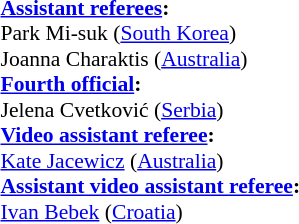<table width=50% style="font-size:90%">
<tr>
<td><br><strong><a href='#'>Assistant referees</a>:</strong>
<br>Park Mi-suk (<a href='#'>South Korea</a>)
<br>Joanna Charaktis (<a href='#'>Australia</a>)
<br><strong><a href='#'>Fourth official</a>:</strong>
<br>Jelena Cvetković (<a href='#'>Serbia</a>)
<br><strong><a href='#'>Video assistant referee</a>:</strong>
<br><a href='#'>Kate Jacewicz</a> (<a href='#'>Australia</a>)
<br><strong><a href='#'>Assistant video assistant referee</a>:</strong>
<br><a href='#'>Ivan Bebek</a> (<a href='#'>Croatia</a>)</td>
</tr>
</table>
